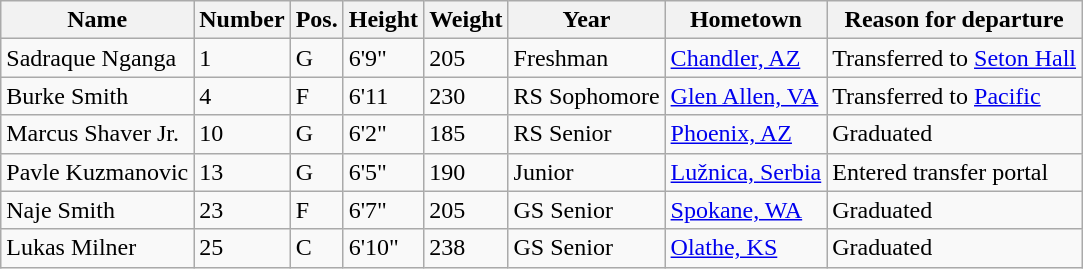<table class="wikitable sortable" border="1">
<tr>
<th>Name</th>
<th>Number</th>
<th>Pos.</th>
<th>Height</th>
<th>Weight</th>
<th>Year</th>
<th>Hometown</th>
<th class="unsortable">Reason for departure</th>
</tr>
<tr>
<td>Sadraque Nganga</td>
<td>1</td>
<td>G</td>
<td>6'9"</td>
<td>205</td>
<td>Freshman</td>
<td><a href='#'>Chandler, AZ</a></td>
<td>Transferred to <a href='#'>Seton Hall</a></td>
</tr>
<tr>
<td>Burke Smith</td>
<td>4</td>
<td>F</td>
<td>6'11</td>
<td>230</td>
<td>RS Sophomore</td>
<td><a href='#'>Glen Allen, VA</a></td>
<td>Transferred to <a href='#'>Pacific</a></td>
</tr>
<tr>
<td>Marcus Shaver Jr.</td>
<td>10</td>
<td>G</td>
<td>6'2"</td>
<td>185</td>
<td>RS Senior</td>
<td><a href='#'>Phoenix, AZ</a></td>
<td>Graduated</td>
</tr>
<tr>
<td>Pavle Kuzmanovic</td>
<td>13</td>
<td>G</td>
<td>6'5"</td>
<td>190</td>
<td>Junior</td>
<td><a href='#'>Lužnica, Serbia</a></td>
<td>Entered transfer portal</td>
</tr>
<tr>
<td>Naje Smith</td>
<td>23</td>
<td>F</td>
<td>6'7"</td>
<td>205</td>
<td>GS Senior</td>
<td><a href='#'>Spokane, WA</a></td>
<td>Graduated</td>
</tr>
<tr>
<td>Lukas Milner</td>
<td>25</td>
<td>C</td>
<td>6'10"</td>
<td>238</td>
<td>GS Senior</td>
<td><a href='#'>Olathe, KS</a></td>
<td>Graduated</td>
</tr>
</table>
